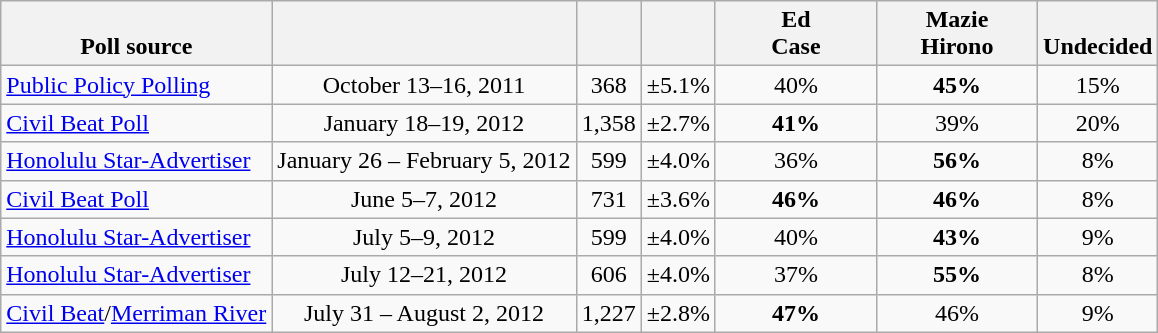<table class="wikitable" style="text-align:center">
<tr valign= bottom>
<th>Poll source</th>
<th></th>
<th></th>
<th></th>
<th style="width:100px;">Ed<br>Case</th>
<th style="width:100px;">Mazie<br>Hirono</th>
<th>Undecided</th>
</tr>
<tr>
<td align=left><a href='#'>Public Policy Polling</a></td>
<td>October 13–16, 2011</td>
<td>368</td>
<td>±5.1%</td>
<td>40%</td>
<td><strong>45%</strong></td>
<td>15%</td>
</tr>
<tr>
<td align=left><a href='#'>Civil Beat Poll</a></td>
<td>January 18–19, 2012</td>
<td>1,358</td>
<td>±2.7%</td>
<td><strong>41%</strong></td>
<td>39%</td>
<td>20%</td>
</tr>
<tr>
<td align=left><a href='#'>Honolulu Star-Advertiser</a></td>
<td>January 26 – February 5, 2012</td>
<td>599</td>
<td>±4.0%</td>
<td>36%</td>
<td><strong>56%</strong></td>
<td>8%</td>
</tr>
<tr>
<td align=left><a href='#'>Civil Beat Poll</a></td>
<td>June 5–7, 2012</td>
<td>731</td>
<td>±3.6%</td>
<td><strong>46%</strong></td>
<td><strong>46%</strong></td>
<td>8%</td>
</tr>
<tr>
<td align=left><a href='#'>Honolulu Star-Advertiser</a></td>
<td>July 5–9, 2012</td>
<td>599</td>
<td>±4.0%</td>
<td>40%</td>
<td><strong>43%</strong></td>
<td>9%</td>
</tr>
<tr>
<td align=left><a href='#'>Honolulu Star-Advertiser</a></td>
<td>July 12–21, 2012</td>
<td>606</td>
<td>±4.0%</td>
<td>37%</td>
<td><strong>55%</strong></td>
<td>8%</td>
</tr>
<tr>
<td align=left><a href='#'>Civil Beat</a>/<a href='#'>Merriman River</a></td>
<td>July 31 – August 2, 2012</td>
<td>1,227</td>
<td>±2.8%</td>
<td><strong>47%</strong></td>
<td>46%</td>
<td>9%</td>
</tr>
</table>
